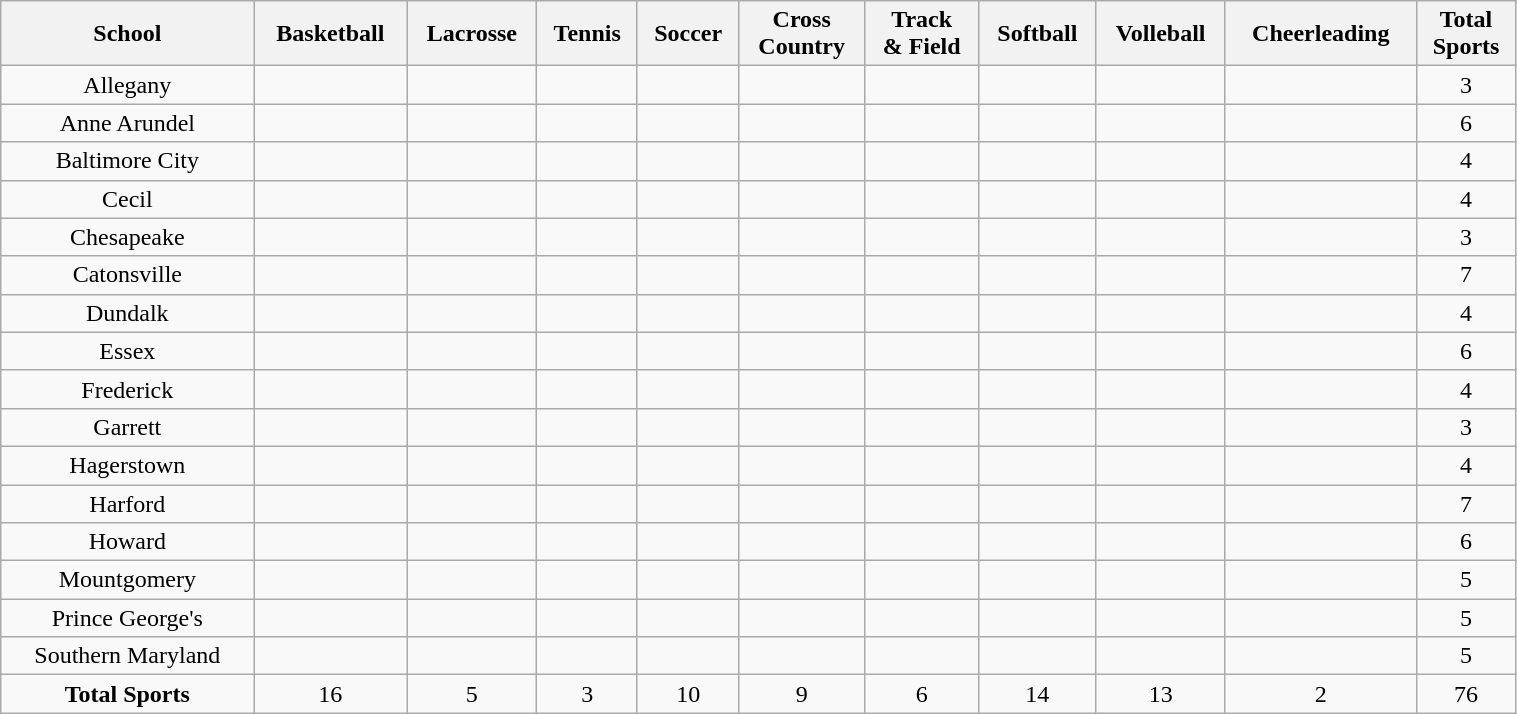<table class="wikitable" style="text-align:center; width:80%;">
<tr style="text-align:center">
<th>School</th>
<th>Basketball</th>
<th>Lacrosse</th>
<th>Tennis</th>
<th>Soccer</th>
<th>Cross<br>Country</th>
<th>Track<br>& Field</th>
<th>Softball</th>
<th>Volleball</th>
<th>Cheerleading</th>
<th>Total<br>Sports</th>
</tr>
<tr style="text-align:center">
<td>Allegany</td>
<td></td>
<td></td>
<td></td>
<td></td>
<td></td>
<td></td>
<td></td>
<td></td>
<td></td>
<td>3</td>
</tr>
<tr style="text-align:center">
<td>Anne Arundel</td>
<td></td>
<td></td>
<td></td>
<td></td>
<td></td>
<td></td>
<td></td>
<td></td>
<td></td>
<td>6</td>
</tr>
<tr style="text-align:center">
<td>Baltimore City</td>
<td></td>
<td></td>
<td></td>
<td></td>
<td></td>
<td></td>
<td></td>
<td></td>
<td></td>
<td>4</td>
</tr>
<tr style="text-align:center">
<td>Cecil</td>
<td></td>
<td></td>
<td></td>
<td></td>
<td></td>
<td></td>
<td></td>
<td></td>
<td></td>
<td>4</td>
</tr>
<tr style="text-align:center">
<td>Chesapeake</td>
<td></td>
<td></td>
<td></td>
<td></td>
<td></td>
<td></td>
<td></td>
<td></td>
<td></td>
<td>3</td>
</tr>
<tr style="text-align:center">
<td>Catonsville</td>
<td></td>
<td></td>
<td></td>
<td></td>
<td></td>
<td></td>
<td></td>
<td></td>
<td></td>
<td>7</td>
</tr>
<tr style="text-align:center">
<td>Dundalk</td>
<td></td>
<td></td>
<td></td>
<td></td>
<td></td>
<td></td>
<td></td>
<td></td>
<td></td>
<td>4</td>
</tr>
<tr style="text-align:center">
<td>Essex</td>
<td></td>
<td></td>
<td></td>
<td></td>
<td></td>
<td></td>
<td></td>
<td></td>
<td></td>
<td>6</td>
</tr>
<tr style="text-align:center">
<td>Frederick</td>
<td></td>
<td></td>
<td></td>
<td></td>
<td></td>
<td></td>
<td></td>
<td></td>
<td></td>
<td>4</td>
</tr>
<tr style="text-align:center">
<td>Garrett</td>
<td></td>
<td></td>
<td></td>
<td></td>
<td></td>
<td></td>
<td></td>
<td></td>
<td></td>
<td>3</td>
</tr>
<tr style="text-align:center">
<td>Hagerstown</td>
<td></td>
<td></td>
<td></td>
<td></td>
<td></td>
<td></td>
<td></td>
<td></td>
<td></td>
<td>4</td>
</tr>
<tr style="text-align:center">
<td>Harford</td>
<td></td>
<td></td>
<td></td>
<td></td>
<td></td>
<td></td>
<td></td>
<td></td>
<td></td>
<td>7</td>
</tr>
<tr style="text-align:center">
<td>Howard</td>
<td></td>
<td></td>
<td></td>
<td></td>
<td></td>
<td></td>
<td></td>
<td></td>
<td></td>
<td>6</td>
</tr>
<tr style="text-align:center">
<td>Mountgomery</td>
<td></td>
<td></td>
<td></td>
<td></td>
<td></td>
<td></td>
<td></td>
<td></td>
<td></td>
<td>5</td>
</tr>
<tr style="text-align:center">
<td>Prince George's</td>
<td></td>
<td></td>
<td></td>
<td></td>
<td></td>
<td></td>
<td></td>
<td></td>
<td></td>
<td>5</td>
</tr>
<tr style="text-align:center">
<td>Southern Maryland</td>
<td></td>
<td></td>
<td></td>
<td></td>
<td></td>
<td></td>
<td></td>
<td></td>
<td></td>
<td>5</td>
</tr>
<tr style="text-align:center">
<td><strong>Total Sports</strong></td>
<td>16</td>
<td>5</td>
<td>3</td>
<td>10</td>
<td>9</td>
<td>6</td>
<td>14</td>
<td>13</td>
<td>2</td>
<td>76</td>
</tr>
</table>
